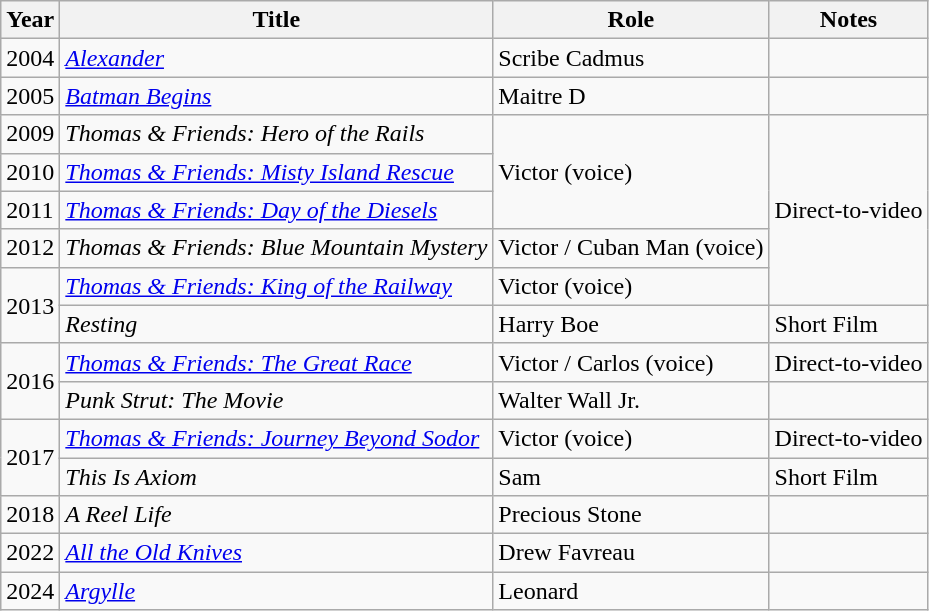<table class="wikitable sortable">
<tr>
<th>Year</th>
<th>Title</th>
<th>Role</th>
<th class="unsortable">Notes</th>
</tr>
<tr>
<td>2004</td>
<td><em><a href='#'>Alexander</a></em></td>
<td>Scribe Cadmus</td>
<td></td>
</tr>
<tr>
<td>2005</td>
<td><em><a href='#'>Batman Begins</a></em></td>
<td>Maitre D</td>
<td></td>
</tr>
<tr>
<td>2009</td>
<td><em>Thomas & Friends: Hero of the Rails</em></td>
<td rowspan="3">Victor (voice)</td>
<td rowspan="5">Direct-to-video</td>
</tr>
<tr>
<td>2010</td>
<td><em><a href='#'>Thomas & Friends: Misty Island Rescue</a></em></td>
</tr>
<tr>
<td>2011</td>
<td><em><a href='#'>Thomas & Friends: Day of the Diesels</a></em></td>
</tr>
<tr>
<td>2012</td>
<td><em>Thomas & Friends: Blue Mountain Mystery</em></td>
<td>Victor / Cuban Man (voice)</td>
</tr>
<tr>
<td rowspan="2">2013</td>
<td><em><a href='#'>Thomas & Friends: King of the Railway</a></em></td>
<td>Victor (voice)</td>
</tr>
<tr>
<td><em>Resting</em></td>
<td>Harry Boe</td>
<td>Short Film</td>
</tr>
<tr>
<td rowspan="2">2016</td>
<td><em><a href='#'>Thomas & Friends: The Great Race</a></em></td>
<td>Victor / Carlos (voice)</td>
<td>Direct-to-video</td>
</tr>
<tr>
<td><em>Punk Strut: The Movie</em></td>
<td>Walter Wall Jr.</td>
<td></td>
</tr>
<tr>
<td rowspan="2">2017</td>
<td><em><a href='#'>Thomas & Friends: Journey Beyond Sodor</a></em></td>
<td>Victor (voice)</td>
<td>Direct-to-video</td>
</tr>
<tr>
<td><em>This Is Axiom</em></td>
<td>Sam</td>
<td>Short Film</td>
</tr>
<tr>
<td>2018</td>
<td><em>A Reel Life</em></td>
<td>Precious Stone</td>
<td></td>
</tr>
<tr>
<td>2022</td>
<td><em><a href='#'>All the Old Knives</a></em></td>
<td>Drew Favreau</td>
<td></td>
</tr>
<tr>
<td>2024</td>
<td><em><a href='#'>Argylle</a></em></td>
<td>Leonard</td>
<td></td>
</tr>
</table>
